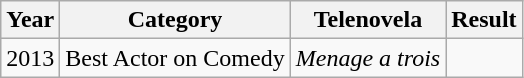<table class="wikitable">
<tr>
<th><strong>Year</strong></th>
<th><strong>Category</strong></th>
<th><strong>Telenovela</strong></th>
<th><strong>Result</strong></th>
</tr>
<tr>
<td>2013</td>
<td>Best Actor on Comedy</td>
<td><em>Menage a trois</em></td>
<td></td>
</tr>
</table>
